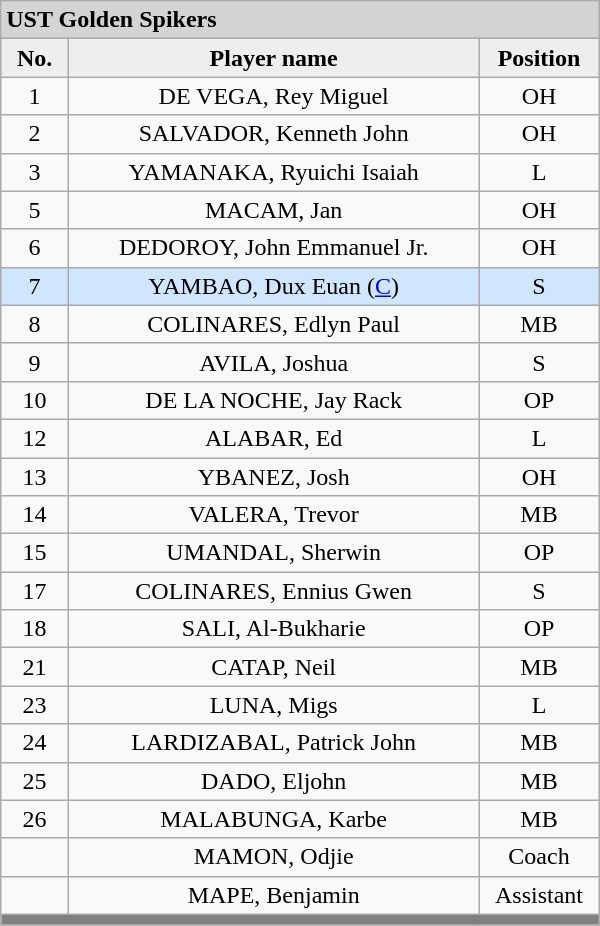<table class='wikitable mw-collapsible mw-collapsed' style='text-align: center; font-size: 100%; width: 400px; border: none;'>
<tr>
<th style="background:#D4D4D4; text-align:left;" colspan=3> UST Golden Spikers</th>
</tr>
<tr style="background:#EEEEEE; font-weight:bold;">
<td width=5%>No.</td>
<td width=40%>Player name</td>
<td width=5%>Position</td>
</tr>
<tr>
<td>1</td>
<td>DE VEGA, Rey Miguel</td>
<td>OH</td>
</tr>
<tr>
<td>2</td>
<td>SALVADOR, Kenneth John</td>
<td>OH</td>
</tr>
<tr>
<td>3</td>
<td>YAMANAKA, Ryuichi Isaiah</td>
<td>L</td>
</tr>
<tr>
<td>5</td>
<td>MACAM, Jan</td>
<td>OH</td>
</tr>
<tr>
<td>6</td>
<td>DEDOROY, John Emmanuel Jr.</td>
<td>OH</td>
</tr>
<tr style="background: #D0E6FF">
<td>7</td>
<td>YAMBAO, Dux Euan (<a href='#'>C</a>)</td>
<td>S</td>
</tr>
<tr>
<td>8</td>
<td>COLINARES, Edlyn Paul</td>
<td>MB</td>
</tr>
<tr>
<td>9</td>
<td>AVILA, Joshua</td>
<td>S</td>
</tr>
<tr>
<td>10</td>
<td>DE LA NOCHE, Jay Rack</td>
<td>OP</td>
</tr>
<tr>
<td>12</td>
<td>ALABAR, Ed</td>
<td>L</td>
</tr>
<tr>
<td>13</td>
<td>YBANEZ, Josh</td>
<td>OH</td>
</tr>
<tr>
<td>14</td>
<td>VALERA, Trevor</td>
<td>MB</td>
</tr>
<tr>
<td>15</td>
<td>UMANDAL, Sherwin</td>
<td>OP</td>
</tr>
<tr>
<td>17</td>
<td>COLINARES, Ennius Gwen</td>
<td>S</td>
</tr>
<tr>
<td>18</td>
<td>SALI, Al-Bukharie</td>
<td>OP</td>
</tr>
<tr>
<td>21</td>
<td>CATAP, Neil</td>
<td>MB</td>
</tr>
<tr>
<td>23</td>
<td>LUNA, Migs</td>
<td>L</td>
</tr>
<tr>
<td>24</td>
<td>LARDIZABAL, Patrick John</td>
<td>MB</td>
</tr>
<tr>
<td>25</td>
<td>DADO, Eljohn</td>
<td>MB</td>
</tr>
<tr>
<td>26</td>
<td>MALABUNGA, Karbe</td>
<td>MB</td>
</tr>
<tr>
<td></td>
<td>MAMON, Odjie</td>
<td>Coach</td>
</tr>
<tr>
<td></td>
<td>MAPE, Benjamin</td>
<td>Assistant</td>
</tr>
<tr>
<th style='background: grey;' colspan=3></th>
</tr>
</table>
